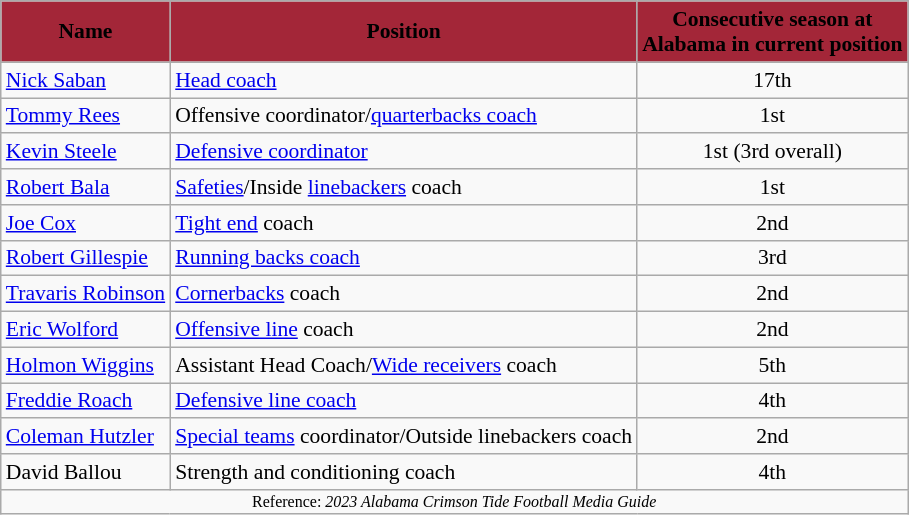<table class="wikitable" style="font-size:90%;">
<tr>
<th style="background:#A32638;"><span>Name</span></th>
<th style="background:#A32638;"><span>Position</span></th>
<th style="background:#A32638;"><span>Consecutive season at<br>Alabama in current position</span></th>
</tr>
<tr>
<td><a href='#'>Nick Saban</a></td>
<td><a href='#'>Head coach</a></td>
<td align=center>17th</td>
</tr>
<tr>
<td><a href='#'>Tommy Rees</a></td>
<td>Offensive coordinator/<a href='#'>quarterbacks coach</a></td>
<td align=center>1st</td>
</tr>
<tr>
<td><a href='#'>Kevin Steele</a></td>
<td><a href='#'>Defensive coordinator</a></td>
<td align=center>1st (3rd overall)</td>
</tr>
<tr>
<td><a href='#'>Robert Bala</a></td>
<td><a href='#'>Safeties</a>/Inside <a href='#'>linebackers</a> coach</td>
<td align=center>1st</td>
</tr>
<tr>
<td><a href='#'>Joe Cox</a></td>
<td><a href='#'>Tight end</a> coach</td>
<td align=center>2nd</td>
</tr>
<tr>
<td><a href='#'>Robert Gillespie</a></td>
<td><a href='#'>Running backs coach</a></td>
<td align=center>3rd</td>
</tr>
<tr>
<td><a href='#'>Travaris Robinson</a></td>
<td><a href='#'>Cornerbacks</a> coach</td>
<td align=center>2nd</td>
</tr>
<tr>
<td><a href='#'>Eric Wolford</a></td>
<td><a href='#'>Offensive line</a> coach</td>
<td align=center>2nd</td>
</tr>
<tr>
<td><a href='#'>Holmon Wiggins</a></td>
<td>Assistant Head Coach/<a href='#'>Wide receivers</a> coach</td>
<td align=center>5th</td>
</tr>
<tr>
<td><a href='#'>Freddie Roach</a></td>
<td><a href='#'>Defensive line coach</a></td>
<td align=center>4th</td>
</tr>
<tr>
<td><a href='#'>Coleman Hutzler</a></td>
<td><a href='#'>Special teams</a> coordinator/Outside linebackers coach</td>
<td align=center>2nd</td>
</tr>
<tr>
<td>David Ballou</td>
<td>Strength and conditioning coach</td>
<td align=center>4th</td>
</tr>
<tr>
<td colspan="4"  style="font-size:8pt; text-align:center;">Reference: <em>2023 Alabama Crimson Tide Football Media Guide</em></td>
</tr>
</table>
